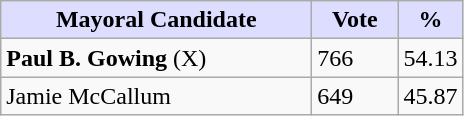<table class="wikitable">
<tr>
<th style="background:#ddf; width:200px;">Mayoral Candidate </th>
<th style="background:#ddf; width:50px;">Vote</th>
<th style="background:#ddf; width:30px;">%</th>
</tr>
<tr>
<td><strong>Paul B. Gowing</strong> (X)</td>
<td>766</td>
<td>54.13</td>
</tr>
<tr>
<td>Jamie McCallum</td>
<td>649</td>
<td>45.87</td>
</tr>
</table>
